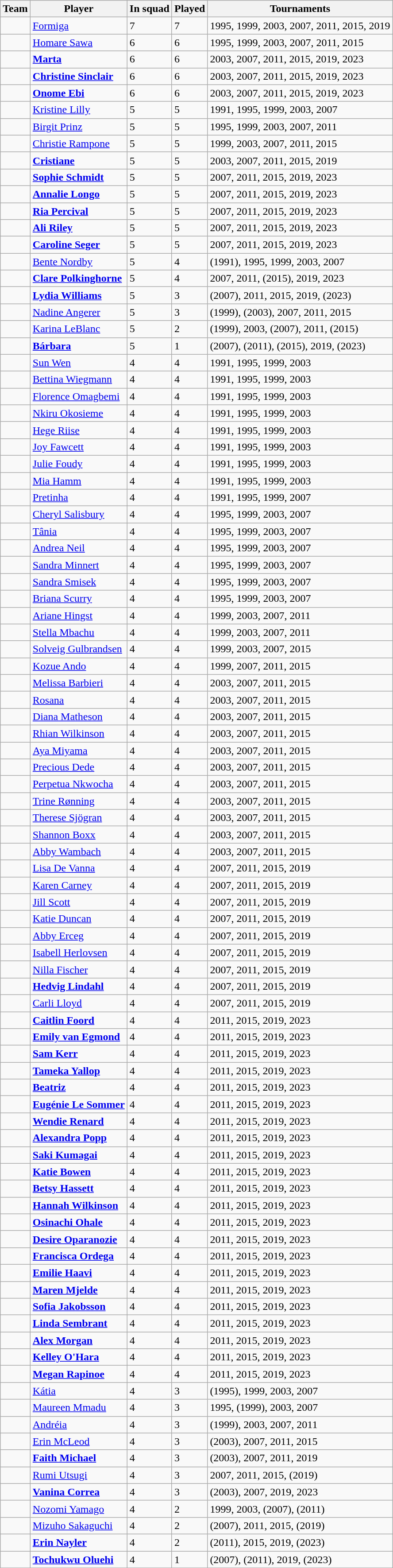<table class="wikitable sortable">
<tr>
<th>Team</th>
<th>Player</th>
<th>In squad</th>
<th>Played</th>
<th>Tournaments</th>
</tr>
<tr>
<td></td>
<td><a href='#'>Formiga</a></td>
<td>7</td>
<td>7</td>
<td>1995, 1999, 2003, 2007, 2011, 2015, 2019</td>
</tr>
<tr>
<td></td>
<td><a href='#'>Homare Sawa</a></td>
<td>6</td>
<td>6</td>
<td>1995, 1999, 2003, 2007, 2011, 2015</td>
</tr>
<tr>
<td></td>
<td><strong><a href='#'>Marta</a></strong></td>
<td>6</td>
<td>6</td>
<td>2003, 2007, 2011, 2015, 2019, 2023</td>
</tr>
<tr>
<td></td>
<td><strong><a href='#'>Christine Sinclair</a></strong></td>
<td>6</td>
<td>6</td>
<td>2003, 2007, 2011, 2015, 2019, 2023</td>
</tr>
<tr>
<td></td>
<td><strong><a href='#'>Onome Ebi</a></strong></td>
<td>6</td>
<td>6</td>
<td>2003, 2007, 2011, 2015, 2019, 2023</td>
</tr>
<tr>
<td></td>
<td><a href='#'>Kristine Lilly</a></td>
<td>5</td>
<td>5</td>
<td>1991, 1995, 1999, 2003, 2007</td>
</tr>
<tr>
<td></td>
<td><a href='#'>Birgit Prinz</a></td>
<td>5</td>
<td>5</td>
<td>1995, 1999, 2003, 2007, 2011</td>
</tr>
<tr>
<td></td>
<td><a href='#'>Christie Rampone</a></td>
<td>5</td>
<td>5</td>
<td>1999, 2003, 2007, 2011, 2015</td>
</tr>
<tr>
<td></td>
<td><strong><a href='#'>Cristiane</a></strong></td>
<td>5</td>
<td>5</td>
<td>2003, 2007, 2011, 2015, 2019</td>
</tr>
<tr>
<td></td>
<td><strong><a href='#'>Sophie Schmidt</a></strong></td>
<td>5</td>
<td>5</td>
<td>2007, 2011, 2015, 2019, 2023</td>
</tr>
<tr>
<td></td>
<td><strong><a href='#'>Annalie Longo</a></strong></td>
<td>5</td>
<td>5</td>
<td>2007, 2011, 2015, 2019, 2023</td>
</tr>
<tr>
<td></td>
<td><strong><a href='#'>Ria Percival</a></strong></td>
<td>5</td>
<td>5</td>
<td>2007, 2011, 2015, 2019, 2023</td>
</tr>
<tr>
<td></td>
<td><strong><a href='#'>Ali Riley</a></strong></td>
<td>5</td>
<td>5</td>
<td>2007, 2011, 2015, 2019, 2023</td>
</tr>
<tr>
<td></td>
<td><strong><a href='#'>Caroline Seger</a></strong></td>
<td>5</td>
<td>5</td>
<td>2007, 2011, 2015, 2019, 2023</td>
</tr>
<tr>
<td></td>
<td><a href='#'>Bente Nordby</a></td>
<td>5</td>
<td>4</td>
<td>(1991), 1995, 1999, 2003, 2007</td>
</tr>
<tr>
<td></td>
<td><strong><a href='#'>Clare Polkinghorne</a></strong></td>
<td>5</td>
<td>4</td>
<td>2007, 2011, (2015), 2019, 2023</td>
</tr>
<tr>
<td></td>
<td><strong><a href='#'>Lydia Williams</a></strong></td>
<td>5</td>
<td>3</td>
<td>(2007), 2011, 2015, 2019, (2023)</td>
</tr>
<tr>
<td></td>
<td><a href='#'>Nadine Angerer</a></td>
<td>5</td>
<td>3</td>
<td>(1999), (2003), 2007, 2011, 2015</td>
</tr>
<tr>
<td></td>
<td><a href='#'>Karina LeBlanc</a></td>
<td>5</td>
<td>2</td>
<td>(1999), 2003, (2007), 2011, (2015)</td>
</tr>
<tr>
<td></td>
<td><strong><a href='#'>Bárbara</a></strong></td>
<td>5</td>
<td>1</td>
<td>(2007), (2011), (2015), 2019, (2023)</td>
</tr>
<tr>
<td></td>
<td><a href='#'>Sun Wen</a></td>
<td>4</td>
<td>4</td>
<td>1991, 1995, 1999, 2003</td>
</tr>
<tr>
<td></td>
<td><a href='#'>Bettina Wiegmann</a></td>
<td>4</td>
<td>4</td>
<td>1991, 1995, 1999, 2003</td>
</tr>
<tr>
<td></td>
<td><a href='#'>Florence Omagbemi</a></td>
<td>4</td>
<td>4</td>
<td>1991, 1995, 1999, 2003</td>
</tr>
<tr>
<td></td>
<td><a href='#'>Nkiru Okosieme</a></td>
<td>4</td>
<td>4</td>
<td>1991, 1995, 1999, 2003</td>
</tr>
<tr>
<td></td>
<td><a href='#'>Hege Riise</a></td>
<td>4</td>
<td>4</td>
<td>1991, 1995, 1999, 2003</td>
</tr>
<tr>
<td></td>
<td><a href='#'>Joy Fawcett</a></td>
<td>4</td>
<td>4</td>
<td>1991, 1995, 1999, 2003</td>
</tr>
<tr>
<td></td>
<td><a href='#'>Julie Foudy</a></td>
<td>4</td>
<td>4</td>
<td>1991, 1995, 1999, 2003</td>
</tr>
<tr>
<td></td>
<td><a href='#'>Mia Hamm</a></td>
<td>4</td>
<td>4</td>
<td>1991, 1995, 1999, 2003</td>
</tr>
<tr>
<td></td>
<td><a href='#'>Pretinha</a></td>
<td>4</td>
<td>4</td>
<td>1991, 1995, 1999, 2007</td>
</tr>
<tr>
<td></td>
<td><a href='#'>Cheryl Salisbury</a></td>
<td>4</td>
<td>4</td>
<td>1995, 1999, 2003, 2007</td>
</tr>
<tr>
<td></td>
<td><a href='#'>Tânia</a></td>
<td>4</td>
<td>4</td>
<td>1995, 1999, 2003, 2007</td>
</tr>
<tr>
<td></td>
<td><a href='#'>Andrea Neil</a></td>
<td>4</td>
<td>4</td>
<td>1995, 1999, 2003, 2007</td>
</tr>
<tr>
<td></td>
<td><a href='#'>Sandra Minnert</a></td>
<td>4</td>
<td>4</td>
<td>1995, 1999, 2003, 2007</td>
</tr>
<tr>
<td></td>
<td><a href='#'>Sandra Smisek</a></td>
<td>4</td>
<td>4</td>
<td>1995, 1999, 2003, 2007</td>
</tr>
<tr>
<td></td>
<td><a href='#'>Briana Scurry</a></td>
<td>4</td>
<td>4</td>
<td>1995, 1999, 2003, 2007</td>
</tr>
<tr>
<td></td>
<td><a href='#'>Ariane Hingst</a></td>
<td>4</td>
<td>4</td>
<td>1999, 2003, 2007, 2011</td>
</tr>
<tr>
<td></td>
<td><a href='#'>Stella Mbachu</a></td>
<td>4</td>
<td>4</td>
<td>1999, 2003, 2007, 2011</td>
</tr>
<tr>
<td></td>
<td><a href='#'>Solveig Gulbrandsen</a></td>
<td>4</td>
<td>4</td>
<td>1999, 2003, 2007, 2015</td>
</tr>
<tr>
<td></td>
<td><a href='#'>Kozue Ando</a></td>
<td>4</td>
<td>4</td>
<td>1999, 2007, 2011, 2015</td>
</tr>
<tr>
<td></td>
<td><a href='#'>Melissa Barbieri</a></td>
<td>4</td>
<td>4</td>
<td>2003, 2007, 2011, 2015</td>
</tr>
<tr>
<td></td>
<td><a href='#'>Rosana</a></td>
<td>4</td>
<td>4</td>
<td>2003, 2007, 2011, 2015</td>
</tr>
<tr>
<td></td>
<td><a href='#'>Diana Matheson</a></td>
<td>4</td>
<td>4</td>
<td>2003, 2007, 2011, 2015</td>
</tr>
<tr>
<td></td>
<td><a href='#'>Rhian Wilkinson</a></td>
<td>4</td>
<td>4</td>
<td>2003, 2007, 2011, 2015</td>
</tr>
<tr>
<td></td>
<td><a href='#'>Aya Miyama</a></td>
<td>4</td>
<td>4</td>
<td>2003, 2007, 2011, 2015</td>
</tr>
<tr>
<td></td>
<td><a href='#'>Precious Dede</a></td>
<td>4</td>
<td>4</td>
<td>2003, 2007, 2011, 2015</td>
</tr>
<tr>
<td></td>
<td><a href='#'>Perpetua Nkwocha</a></td>
<td>4</td>
<td>4</td>
<td>2003, 2007, 2011, 2015</td>
</tr>
<tr>
<td></td>
<td><a href='#'>Trine Rønning</a></td>
<td>4</td>
<td>4</td>
<td>2003, 2007, 2011, 2015</td>
</tr>
<tr>
<td></td>
<td><a href='#'>Therese Sjögran</a></td>
<td>4</td>
<td>4</td>
<td>2003, 2007, 2011, 2015</td>
</tr>
<tr>
<td></td>
<td><a href='#'>Shannon Boxx</a></td>
<td>4</td>
<td>4</td>
<td>2003, 2007, 2011, 2015</td>
</tr>
<tr>
<td></td>
<td><a href='#'>Abby Wambach</a></td>
<td>4</td>
<td>4</td>
<td>2003, 2007, 2011, 2015</td>
</tr>
<tr>
<td></td>
<td><a href='#'>Lisa De Vanna</a></td>
<td>4</td>
<td>4</td>
<td>2007, 2011, 2015, 2019</td>
</tr>
<tr>
<td></td>
<td><a href='#'>Karen Carney</a></td>
<td>4</td>
<td>4</td>
<td>2007, 2011, 2015, 2019</td>
</tr>
<tr>
<td></td>
<td><a href='#'>Jill Scott</a></td>
<td>4</td>
<td>4</td>
<td>2007, 2011, 2015, 2019</td>
</tr>
<tr>
<td></td>
<td><a href='#'>Katie Duncan</a></td>
<td>4</td>
<td>4</td>
<td>2007, 2011, 2015, 2019</td>
</tr>
<tr>
<td></td>
<td><a href='#'>Abby Erceg</a></td>
<td>4</td>
<td>4</td>
<td>2007, 2011, 2015, 2019</td>
</tr>
<tr>
<td></td>
<td><a href='#'>Isabell Herlovsen</a></td>
<td>4</td>
<td>4</td>
<td>2007, 2011, 2015, 2019</td>
</tr>
<tr>
<td></td>
<td><a href='#'>Nilla Fischer</a></td>
<td>4</td>
<td>4</td>
<td>2007, 2011, 2015, 2019</td>
</tr>
<tr>
<td></td>
<td><strong><a href='#'>Hedvig Lindahl</a></strong></td>
<td>4</td>
<td>4</td>
<td>2007, 2011, 2015, 2019</td>
</tr>
<tr>
<td></td>
<td><a href='#'>Carli Lloyd</a></td>
<td>4</td>
<td>4</td>
<td>2007, 2011, 2015, 2019</td>
</tr>
<tr>
<td></td>
<td><strong><a href='#'>Caitlin Foord</a></strong></td>
<td>4</td>
<td>4</td>
<td>2011, 2015, 2019, 2023</td>
</tr>
<tr>
<td></td>
<td><strong><a href='#'>Emily van Egmond</a></strong></td>
<td>4</td>
<td>4</td>
<td>2011, 2015, 2019, 2023</td>
</tr>
<tr>
<td></td>
<td><strong><a href='#'>Sam Kerr</a></strong></td>
<td>4</td>
<td>4</td>
<td>2011, 2015, 2019, 2023</td>
</tr>
<tr>
<td></td>
<td><strong><a href='#'>Tameka Yallop</a></strong></td>
<td>4</td>
<td>4</td>
<td>2011, 2015, 2019, 2023</td>
</tr>
<tr>
<td></td>
<td><strong><a href='#'>Beatriz</a></strong></td>
<td>4</td>
<td>4</td>
<td>2011, 2015, 2019, 2023</td>
</tr>
<tr>
<td></td>
<td><strong><a href='#'>Eugénie Le Sommer</a></strong></td>
<td>4</td>
<td>4</td>
<td>2011, 2015, 2019, 2023</td>
</tr>
<tr>
<td></td>
<td><strong><a href='#'>Wendie Renard</a></strong></td>
<td>4</td>
<td>4</td>
<td>2011, 2015, 2019, 2023</td>
</tr>
<tr>
<td></td>
<td><strong><a href='#'>Alexandra Popp</a></strong></td>
<td>4</td>
<td>4</td>
<td>2011, 2015, 2019, 2023</td>
</tr>
<tr>
<td></td>
<td><strong><a href='#'>Saki Kumagai</a></strong></td>
<td>4</td>
<td>4</td>
<td>2011, 2015, 2019, 2023</td>
</tr>
<tr>
<td></td>
<td><strong><a href='#'>Katie Bowen</a></strong></td>
<td>4</td>
<td>4</td>
<td>2011, 2015, 2019, 2023</td>
</tr>
<tr>
<td></td>
<td><strong><a href='#'>Betsy Hassett</a></strong></td>
<td>4</td>
<td>4</td>
<td>2011, 2015, 2019, 2023</td>
</tr>
<tr>
<td></td>
<td><strong><a href='#'>Hannah Wilkinson</a></strong></td>
<td>4</td>
<td>4</td>
<td>2011, 2015, 2019, 2023</td>
</tr>
<tr>
<td></td>
<td><strong><a href='#'>Osinachi Ohale</a></strong></td>
<td>4</td>
<td>4</td>
<td>2011, 2015, 2019, 2023</td>
</tr>
<tr>
<td></td>
<td><strong><a href='#'>Desire Oparanozie</a></strong></td>
<td>4</td>
<td>4</td>
<td>2011, 2015, 2019, 2023</td>
</tr>
<tr>
<td></td>
<td><strong><a href='#'>Francisca Ordega</a></strong></td>
<td>4</td>
<td>4</td>
<td>2011, 2015, 2019, 2023</td>
</tr>
<tr>
<td></td>
<td><strong><a href='#'>Emilie Haavi</a></strong></td>
<td>4</td>
<td>4</td>
<td>2011, 2015, 2019, 2023</td>
</tr>
<tr>
<td></td>
<td><strong><a href='#'>Maren Mjelde</a></strong></td>
<td>4</td>
<td>4</td>
<td>2011, 2015, 2019, 2023</td>
</tr>
<tr>
<td></td>
<td><strong><a href='#'>Sofia Jakobsson</a></strong></td>
<td>4</td>
<td>4</td>
<td>2011, 2015, 2019, 2023</td>
</tr>
<tr>
<td></td>
<td><strong><a href='#'>Linda Sembrant</a></strong></td>
<td>4</td>
<td>4</td>
<td>2011, 2015, 2019, 2023</td>
</tr>
<tr>
<td></td>
<td><strong><a href='#'>Alex Morgan</a></strong></td>
<td>4</td>
<td>4</td>
<td>2011, 2015, 2019, 2023</td>
</tr>
<tr>
<td></td>
<td><strong><a href='#'>Kelley O'Hara</a></strong></td>
<td>4</td>
<td>4</td>
<td>2011, 2015, 2019, 2023</td>
</tr>
<tr>
<td></td>
<td><strong><a href='#'>Megan Rapinoe</a></strong></td>
<td>4</td>
<td>4</td>
<td>2011, 2015, 2019, 2023</td>
</tr>
<tr>
<td></td>
<td><a href='#'>Kátia</a></td>
<td>4</td>
<td>3</td>
<td>(1995), 1999, 2003, 2007</td>
</tr>
<tr>
<td></td>
<td><a href='#'>Maureen Mmadu</a></td>
<td>4</td>
<td>3</td>
<td>1995, (1999), 2003, 2007</td>
</tr>
<tr>
<td></td>
<td><a href='#'>Andréia</a></td>
<td>4</td>
<td>3</td>
<td>(1999), 2003, 2007, 2011</td>
</tr>
<tr>
<td></td>
<td><a href='#'>Erin McLeod</a></td>
<td>4</td>
<td>3</td>
<td>(2003), 2007, 2011, 2015</td>
</tr>
<tr>
<td></td>
<td><strong><a href='#'>Faith Michael</a></strong></td>
<td>4</td>
<td>3</td>
<td>(2003), 2007, 2011, 2019</td>
</tr>
<tr>
<td></td>
<td><a href='#'>Rumi Utsugi</a></td>
<td>4</td>
<td>3</td>
<td>2007, 2011, 2015, (2019)</td>
</tr>
<tr>
<td></td>
<td><strong><a href='#'>Vanina Correa</a></strong></td>
<td>4</td>
<td>3</td>
<td>(2003), 2007, 2019, 2023</td>
</tr>
<tr>
<td></td>
<td><a href='#'>Nozomi Yamago</a></td>
<td>4</td>
<td>2</td>
<td>1999, 2003, (2007), (2011)</td>
</tr>
<tr>
<td></td>
<td><a href='#'>Mizuho Sakaguchi</a></td>
<td>4</td>
<td>2</td>
<td>(2007), 2011, 2015, (2019)</td>
</tr>
<tr>
<td></td>
<td><strong><a href='#'>Erin Nayler</a></strong></td>
<td>4</td>
<td>2</td>
<td>(2011), 2015, 2019, (2023)</td>
</tr>
<tr>
<td></td>
<td><strong><a href='#'>Tochukwu Oluehi</a></strong></td>
<td>4</td>
<td>1</td>
<td>(2007), (2011), 2019, (2023)</td>
</tr>
</table>
